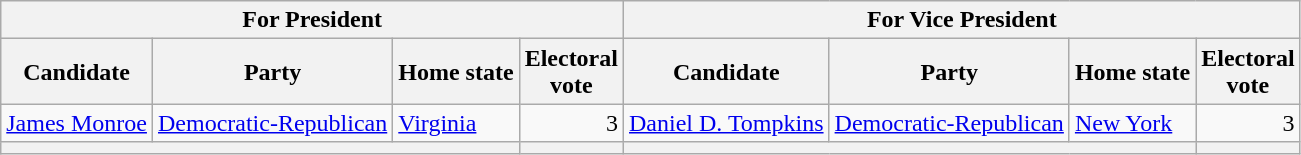<table class=wikitable>
<tr>
<th colspan=4>For President</th>
<th colspan=4>For Vice President</th>
</tr>
<tr>
<th>Candidate</th>
<th>Party</th>
<th>Home state</th>
<th>Electoral<br>vote</th>
<th>Candidate</th>
<th>Party</th>
<th>Home state</th>
<th>Electoral<br>vote</th>
</tr>
<tr>
<td><a href='#'>James Monroe</a></td>
<td><a href='#'>Democratic-Republican</a></td>
<td><a href='#'>Virginia</a></td>
<td align=right>3</td>
<td><a href='#'>Daniel D. Tompkins</a></td>
<td><a href='#'>Democratic-Republican</a></td>
<td><a href='#'>New York</a></td>
<td align=right>3</td>
</tr>
<tr>
<th colspan=3></th>
<th></th>
<th colspan=3></th>
<th></th>
</tr>
</table>
